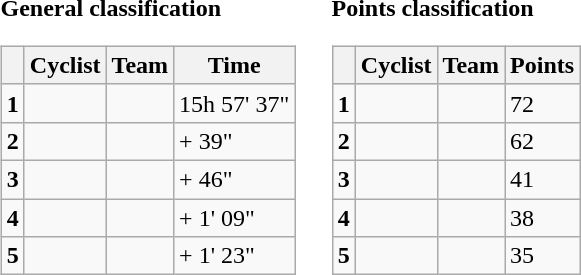<table>
<tr>
<td><strong>General classification</strong><br><table class="wikitable">
<tr>
<th></th>
<th>Cyclist</th>
<th>Team</th>
<th>Time</th>
</tr>
<tr>
<td><strong>1</strong></td>
<td></td>
<td></td>
<td>15h 57' 37"</td>
</tr>
<tr>
<td><strong>2</strong></td>
<td></td>
<td></td>
<td>+ 39"</td>
</tr>
<tr>
<td><strong>3</strong></td>
<td></td>
<td></td>
<td>+ 46"</td>
</tr>
<tr>
<td><strong>4</strong></td>
<td></td>
<td></td>
<td>+ 1' 09"</td>
</tr>
<tr>
<td><strong>5</strong></td>
<td></td>
<td></td>
<td>+ 1' 23"</td>
</tr>
</table>
</td>
<td></td>
<td><strong>Points classification</strong><br><table class="wikitable">
<tr style="background:#ccccff;">
<th></th>
<th>Cyclist</th>
<th>Team</th>
<th>Points</th>
</tr>
<tr>
<td><strong>1</strong></td>
<td></td>
<td></td>
<td>72</td>
</tr>
<tr>
<td><strong>2</strong></td>
<td></td>
<td></td>
<td>62</td>
</tr>
<tr>
<td><strong>3</strong></td>
<td></td>
<td></td>
<td>41</td>
</tr>
<tr>
<td><strong>4</strong></td>
<td></td>
<td></td>
<td>38</td>
</tr>
<tr>
<td><strong>5</strong></td>
<td></td>
<td></td>
<td>35</td>
</tr>
</table>
</td>
</tr>
</table>
